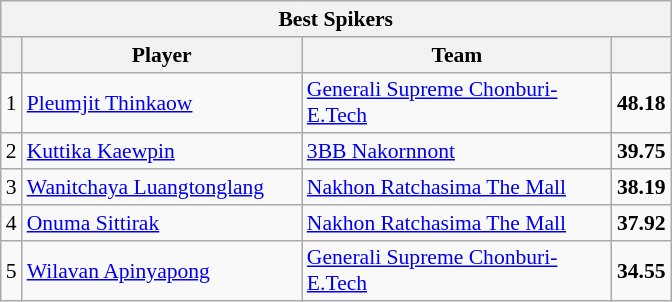<table class="wikitable sortable" style=font-size:90%>
<tr>
<th colspan=4>Best Spikers</th>
</tr>
<tr>
<th></th>
<th width=180>Player</th>
<th width=200>Team</th>
<th width=20></th>
</tr>
<tr>
<td align=center>1</td>
<td> <a href='#'>Pleumjit Thinkaow</a></td>
<td><a href='#'>Generali Supreme Chonburi-E.Tech</a></td>
<td align=center><strong>48.18</strong></td>
</tr>
<tr>
<td align=center>2</td>
<td> <a href='#'>Kuttika Kaewpin</a></td>
<td><a href='#'>3BB Nakornnont</a></td>
<td align=center><strong>39.75</strong></td>
</tr>
<tr>
<td align=center>3</td>
<td> <a href='#'>Wanitchaya Luangtonglang</a></td>
<td><a href='#'>Nakhon Ratchasima The Mall</a></td>
<td align=center><strong>38.19</strong></td>
</tr>
<tr>
<td align=center>4</td>
<td> <a href='#'>Onuma Sittirak</a></td>
<td><a href='#'>Nakhon Ratchasima The Mall</a></td>
<td align=center><strong>37.92</strong></td>
</tr>
<tr>
<td align=center>5</td>
<td> <a href='#'>Wilavan Apinyapong</a></td>
<td><a href='#'>Generali Supreme Chonburi-E.Tech</a></td>
<td align=center><strong>34.55</strong></td>
</tr>
</table>
